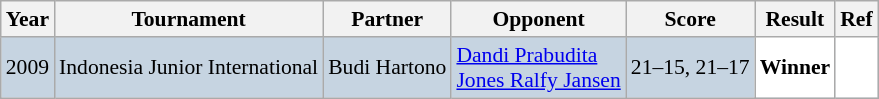<table class="sortable wikitable" style="font-size: 90%">
<tr>
<th>Year</th>
<th>Tournament</th>
<th>Partner</th>
<th>Opponent</th>
<th>Score</th>
<th>Result</th>
<th>Ref</th>
</tr>
<tr style="background:#C6D4E1">
<td align="center">2009</td>
<td align="left">Indonesia Junior International</td>
<td align="left"> Budi Hartono</td>
<td align="left"> <a href='#'>Dandi Prabudita</a><br> <a href='#'>Jones Ralfy Jansen</a></td>
<td align="left">21–15, 21–17</td>
<td style="text-align:left; background:white"> <strong>Winner</strong></td>
<td style="text-align:center; background:white"></td>
</tr>
</table>
